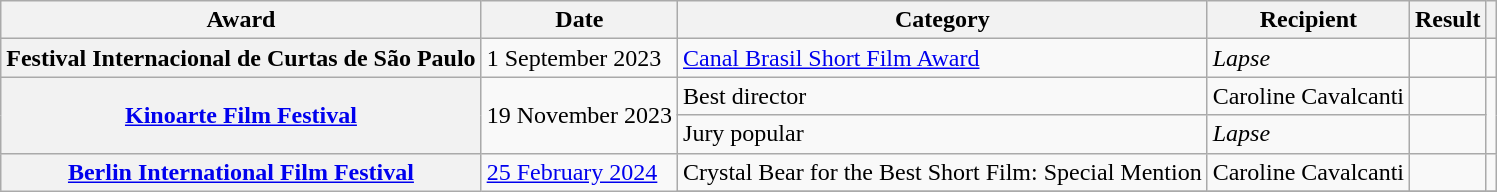<table class="wikitable sortable plainrowheaders">
<tr>
<th>Award</th>
<th>Date</th>
<th>Category</th>
<th>Recipient</th>
<th>Result</th>
<th></th>
</tr>
<tr>
<th scope="row">Festival Internacional de Curtas de São Paulo</th>
<td>1 September 2023</td>
<td><a href='#'>Canal Brasil Short Film Award</a></td>
<td><em>Lapse</em></td>
<td></td>
<td align="center"></td>
</tr>
<tr>
<th scope="row" rowspan="2"><a href='#'>Kinoarte Film Festival</a></th>
<td rowspan="2">19 November 2023</td>
<td>Best director</td>
<td>Caroline Cavalcanti</td>
<td></td>
<td align="center" rowspan="2"></td>
</tr>
<tr>
<td>Jury popular</td>
<td><em>Lapse</em></td>
<td></td>
</tr>
<tr>
<th scope="row" rowspan="2"><a href='#'>Berlin International Film Festival</a></th>
<td rowspan="2"><a href='#'>25 February 2024</a></td>
<td>Crystal Bear for the Best Short Film: Special Mention</td>
<td>Caroline Cavalcanti</td>
<td></td>
<td align="center" rowspan="1"></td>
</tr>
<tr>
</tr>
</table>
